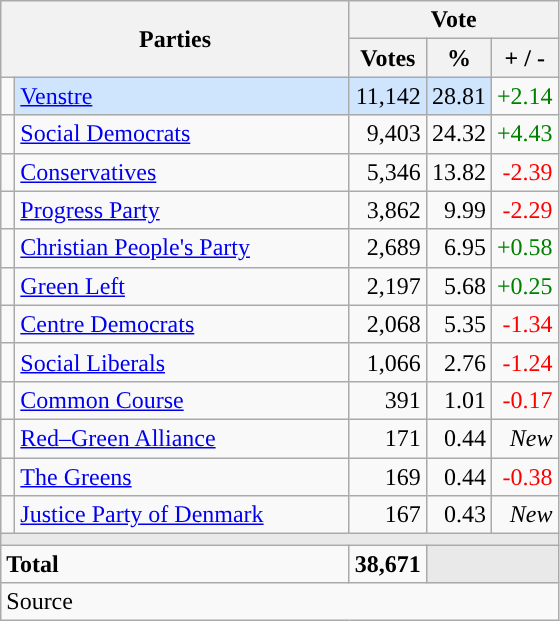<table class="wikitable" style="text-align:right;">
<tr>
<th style="text-align:centre;" rowspan="2" colspan="2" width="225">Parties</th>
<th colspan="3">Vote</th>
</tr>
<tr>
<th width="15">Votes</th>
<th width="15">%</th>
<th width="15">+ / -</th>
</tr>
<tr>
<td width="2" style="color:inherit;background:"></td>
<td bgcolor=#cfe5fe  align="left"><a href='#'>Venstre</a></td>
<td bgcolor=#cfe5fe>11,142</td>
<td bgcolor=#cfe5fe>28.81</td>
<td style=color:green;>+2.14</td>
</tr>
<tr>
<td width="2" style="color:inherit;background:"></td>
<td align="left"><a href='#'>Social Democrats</a></td>
<td>9,403</td>
<td>24.32</td>
<td style=color:green;>+4.43</td>
</tr>
<tr>
<td width="2" style="color:inherit;background:"></td>
<td align="left"><a href='#'>Conservatives</a></td>
<td>5,346</td>
<td>13.82</td>
<td style=color:red;>-2.39</td>
</tr>
<tr>
<td width="2" style="color:inherit;background:"></td>
<td align="left"><a href='#'>Progress Party</a></td>
<td>3,862</td>
<td>9.99</td>
<td style=color:red;>-2.29</td>
</tr>
<tr>
<td width="2" style="color:inherit;background:"></td>
<td align="left"><a href='#'>Christian People's Party</a></td>
<td>2,689</td>
<td>6.95</td>
<td style=color:green;>+0.58</td>
</tr>
<tr>
<td width="2" style="color:inherit;background:"></td>
<td align="left"><a href='#'>Green Left</a></td>
<td>2,197</td>
<td>5.68</td>
<td style=color:green;>+0.25</td>
</tr>
<tr>
<td width="2" style="color:inherit;background:"></td>
<td align="left"><a href='#'>Centre Democrats</a></td>
<td>2,068</td>
<td>5.35</td>
<td style=color:red;>-1.34</td>
</tr>
<tr>
<td width="2" style="color:inherit;background:"></td>
<td align="left"><a href='#'>Social Liberals</a></td>
<td>1,066</td>
<td>2.76</td>
<td style=color:red;>-1.24</td>
</tr>
<tr>
<td width="2" style="color:inherit;background:"></td>
<td align="left"><a href='#'>Common Course</a></td>
<td>391</td>
<td>1.01</td>
<td style=color:red;>-0.17</td>
</tr>
<tr>
<td width="2" style="color:inherit;background:"></td>
<td align="left"><a href='#'>Red–Green Alliance</a></td>
<td>171</td>
<td>0.44</td>
<td><em>New</em></td>
</tr>
<tr>
<td width="2" style="color:inherit;background:"></td>
<td align="left"><a href='#'>The Greens</a></td>
<td>169</td>
<td>0.44</td>
<td style=color:red;>-0.38</td>
</tr>
<tr>
<td width="2" style="color:inherit;background:"></td>
<td align="left"><a href='#'>Justice Party of Denmark</a></td>
<td>167</td>
<td>0.43</td>
<td><em>New</em></td>
</tr>
<tr>
<td colspan="7" bgcolor="#E9E9E9"></td>
</tr>
<tr>
<td align="left" colspan="2"><strong>Total</strong></td>
<td><strong>38,671</strong></td>
<td bgcolor="#E9E9E9" colspan="2"></td>
</tr>
<tr>
<td align="left" colspan="6">Source</td>
</tr>
</table>
